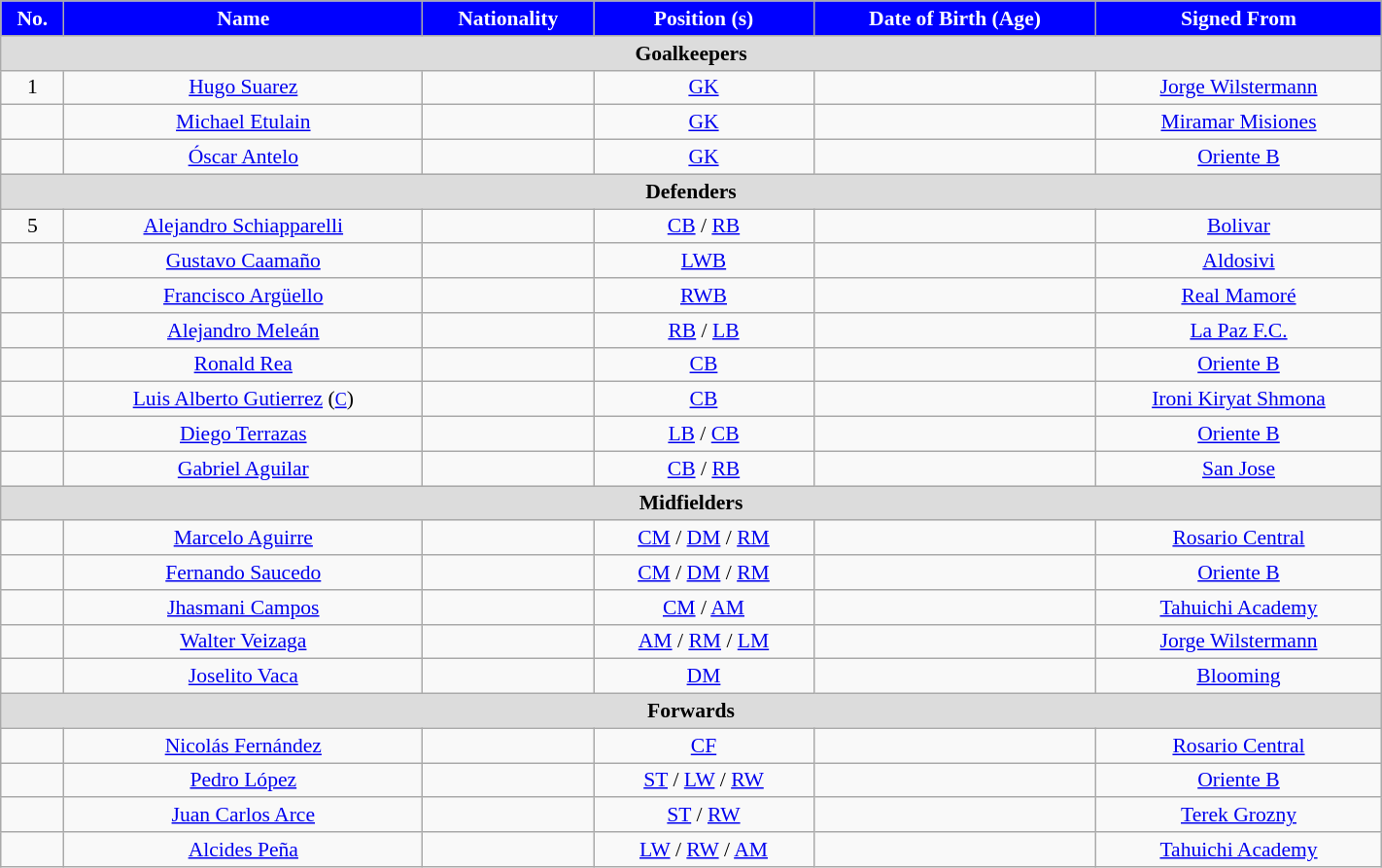<table class="wikitable" style="text-align: center; font-size:90%" width=75%>
<tr>
<th style="background: #0000ff; color:white" align=right>No.</th>
<th style="background: #0000ff; color:white" align=right>Name</th>
<th style="background: #0000ff; color:white" align=right>Nationality</th>
<th style="background: #0000ff; color:white" align=right>Position (s)</th>
<th style="background: #0000ff; color:white" align=right>Date of Birth (Age)</th>
<th style="background: #0000ff; color:white" align=right>Signed From</th>
</tr>
<tr>
<th colspan=6 style="background: #DCDCDC" align=right>Goalkeepers</th>
</tr>
<tr>
<td>1</td>
<td><a href='#'>Hugo Suarez</a></td>
<td></td>
<td><a href='#'>GK</a></td>
<td></td>
<td> <a href='#'>Jorge Wilstermann</a></td>
</tr>
<tr>
<td></td>
<td><a href='#'>Michael Etulain</a></td>
<td></td>
<td><a href='#'>GK</a></td>
<td></td>
<td> <a href='#'>Miramar Misiones</a></td>
</tr>
<tr>
<td></td>
<td><a href='#'>Óscar Antelo</a></td>
<td></td>
<td><a href='#'>GK</a></td>
<td></td>
<td> <a href='#'>Oriente B</a></td>
</tr>
<tr>
<th colspan=6 style="background: #DCDCDC" align=right>Defenders</th>
</tr>
<tr>
<td>5</td>
<td><a href='#'>Alejandro Schiapparelli</a></td>
<td></td>
<td><a href='#'>CB</a> / <a href='#'>RB</a></td>
<td></td>
<td> <a href='#'>Bolivar</a></td>
</tr>
<tr>
<td></td>
<td><a href='#'>Gustavo Caamaño</a></td>
<td></td>
<td><a href='#'>LWB</a></td>
<td></td>
<td> <a href='#'>Aldosivi</a></td>
</tr>
<tr>
<td></td>
<td><a href='#'>Francisco Argüello</a></td>
<td></td>
<td><a href='#'>RWB</a></td>
<td></td>
<td> <a href='#'>Real Mamoré</a></td>
</tr>
<tr>
<td></td>
<td><a href='#'>Alejandro Meleán</a></td>
<td></td>
<td><a href='#'>RB</a> / <a href='#'>LB</a></td>
<td></td>
<td> <a href='#'>La Paz F.C.</a></td>
</tr>
<tr>
<td></td>
<td><a href='#'>Ronald Rea</a></td>
<td></td>
<td><a href='#'>CB</a></td>
<td></td>
<td> <a href='#'>Oriente B</a></td>
</tr>
<tr>
<td></td>
<td><a href='#'>Luis Alberto Gutierrez</a> (<a href='#'><small>C</small></a>)</td>
<td></td>
<td><a href='#'>CB</a></td>
<td></td>
<td> <a href='#'>Ironi Kiryat Shmona</a></td>
</tr>
<tr>
<td></td>
<td><a href='#'>Diego Terrazas</a></td>
<td></td>
<td><a href='#'>LB</a> / <a href='#'>CB</a></td>
<td></td>
<td> <a href='#'>Oriente B</a></td>
</tr>
<tr>
<td></td>
<td><a href='#'>Gabriel Aguilar</a></td>
<td></td>
<td><a href='#'>CB</a> / <a href='#'>RB</a></td>
<td></td>
<td> <a href='#'>San Jose</a></td>
</tr>
<tr>
<th colspan=6 style="background: #DCDCDC" align=right>Midfielders</th>
</tr>
<tr>
<td></td>
<td><a href='#'>Marcelo Aguirre</a></td>
<td></td>
<td><a href='#'>CM</a> / <a href='#'>DM</a> / <a href='#'>RM</a></td>
<td></td>
<td> <a href='#'>Rosario Central</a></td>
</tr>
<tr>
<td></td>
<td><a href='#'>Fernando Saucedo</a></td>
<td></td>
<td><a href='#'>CM</a> / <a href='#'>DM</a> / <a href='#'>RM</a></td>
<td></td>
<td> <a href='#'>Oriente B</a></td>
</tr>
<tr>
<td></td>
<td><a href='#'>Jhasmani Campos</a></td>
<td></td>
<td><a href='#'>CM</a> / <a href='#'>AM</a></td>
<td></td>
<td> <a href='#'>Tahuichi Academy</a></td>
</tr>
<tr>
<td></td>
<td><a href='#'>Walter Veizaga</a></td>
<td></td>
<td><a href='#'>AM</a> / <a href='#'>RM</a> / <a href='#'>LM</a></td>
<td></td>
<td> <a href='#'>Jorge Wilstermann</a></td>
</tr>
<tr>
<td></td>
<td><a href='#'>Joselito Vaca</a></td>
<td></td>
<td><a href='#'>DM</a></td>
<td></td>
<td> <a href='#'>Blooming</a></td>
</tr>
<tr>
<th colspan=11 style="background: #DCDCDC" align=right>Forwards</th>
</tr>
<tr>
<td></td>
<td><a href='#'>Nicolás Fernández</a></td>
<td></td>
<td><a href='#'>CF</a></td>
<td></td>
<td> <a href='#'>Rosario Central</a></td>
</tr>
<tr>
<td></td>
<td><a href='#'>Pedro López</a></td>
<td></td>
<td><a href='#'>ST</a> / <a href='#'>LW</a> / <a href='#'>RW</a></td>
<td></td>
<td> <a href='#'>Oriente B</a></td>
</tr>
<tr>
<td></td>
<td><a href='#'>Juan Carlos Arce</a></td>
<td></td>
<td><a href='#'>ST</a> / <a href='#'>RW</a></td>
<td></td>
<td> <a href='#'>Terek Grozny</a></td>
</tr>
<tr>
<td></td>
<td><a href='#'>Alcides Peña</a></td>
<td></td>
<td><a href='#'>LW</a> / <a href='#'>RW</a> / <a href='#'>AM</a></td>
<td></td>
<td> <a href='#'>Tahuichi Academy</a></td>
</tr>
</table>
